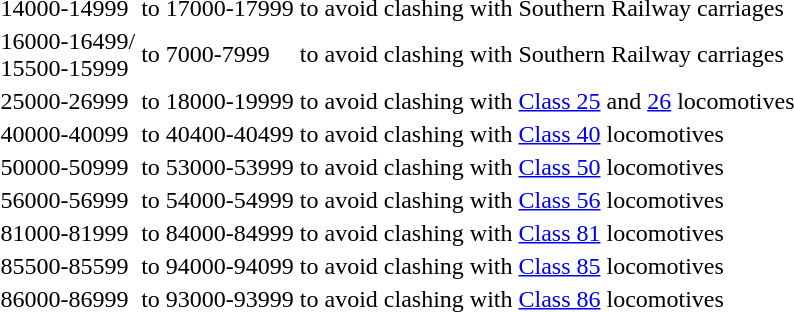<table>
<tr>
<td>14000-14999</td>
<td>to</td>
<td>17000-17999</td>
<td>to avoid clashing with Southern Railway carriages</td>
</tr>
<tr>
<td>16000-16499/<br>15500-15999</td>
<td>to</td>
<td>7000-7999</td>
<td>to avoid clashing with Southern Railway carriages</td>
</tr>
<tr>
<td>25000-26999</td>
<td>to</td>
<td>18000-19999</td>
<td>to avoid clashing with <a href='#'>Class 25</a> and <a href='#'>26</a> locomotives</td>
</tr>
<tr>
<td>40000-40099</td>
<td>to</td>
<td>40400-40499</td>
<td>to avoid clashing with <a href='#'>Class 40</a> locomotives</td>
</tr>
<tr>
<td>50000-50999</td>
<td>to</td>
<td>53000-53999</td>
<td>to avoid clashing with <a href='#'>Class 50</a> locomotives</td>
</tr>
<tr>
<td>56000-56999</td>
<td>to</td>
<td>54000-54999</td>
<td>to avoid clashing with <a href='#'>Class 56</a> locomotives</td>
</tr>
<tr>
<td>81000-81999</td>
<td>to</td>
<td>84000-84999</td>
<td>to avoid clashing with <a href='#'>Class 81</a> locomotives</td>
</tr>
<tr>
<td>85500-85599</td>
<td>to</td>
<td>94000-94099</td>
<td>to avoid clashing with <a href='#'>Class 85</a> locomotives</td>
</tr>
<tr>
<td>86000-86999</td>
<td>to</td>
<td>93000-93999</td>
<td>to avoid clashing with <a href='#'>Class 86</a> locomotives</td>
</tr>
</table>
